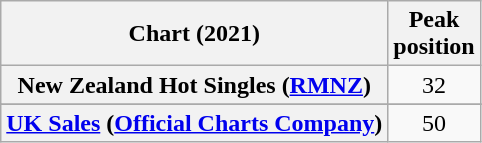<table class="wikitable sortable plainrowheaders" style="text-align:center">
<tr>
<th scope="col">Chart (2021)</th>
<th scope="col">Peak<br>position</th>
</tr>
<tr>
<th scope="row">New Zealand Hot Singles (<a href='#'>RMNZ</a>)</th>
<td>32</td>
</tr>
<tr>
</tr>
<tr>
<th scope="row"><a href='#'>UK Sales</a> (<a href='#'>Official Charts Company</a>)</th>
<td>50</td>
</tr>
</table>
